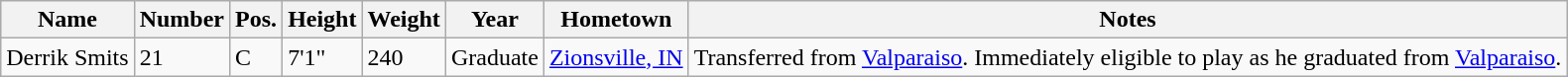<table class="wikitable sortable" border="1">
<tr>
<th>Name</th>
<th>Number</th>
<th>Pos.</th>
<th>Height</th>
<th>Weight</th>
<th>Year</th>
<th>Hometown</th>
<th class="unsortable">Notes</th>
</tr>
<tr>
<td sortname>Derrik Smits</td>
<td>21</td>
<td>C</td>
<td>7'1"</td>
<td>240</td>
<td>Graduate</td>
<td><a href='#'>Zionsville, IN</a></td>
<td>Transferred from <a href='#'>Valparaiso</a>. Immediately eligible to play as he graduated from <a href='#'>Valparaiso</a>.</td>
</tr>
</table>
